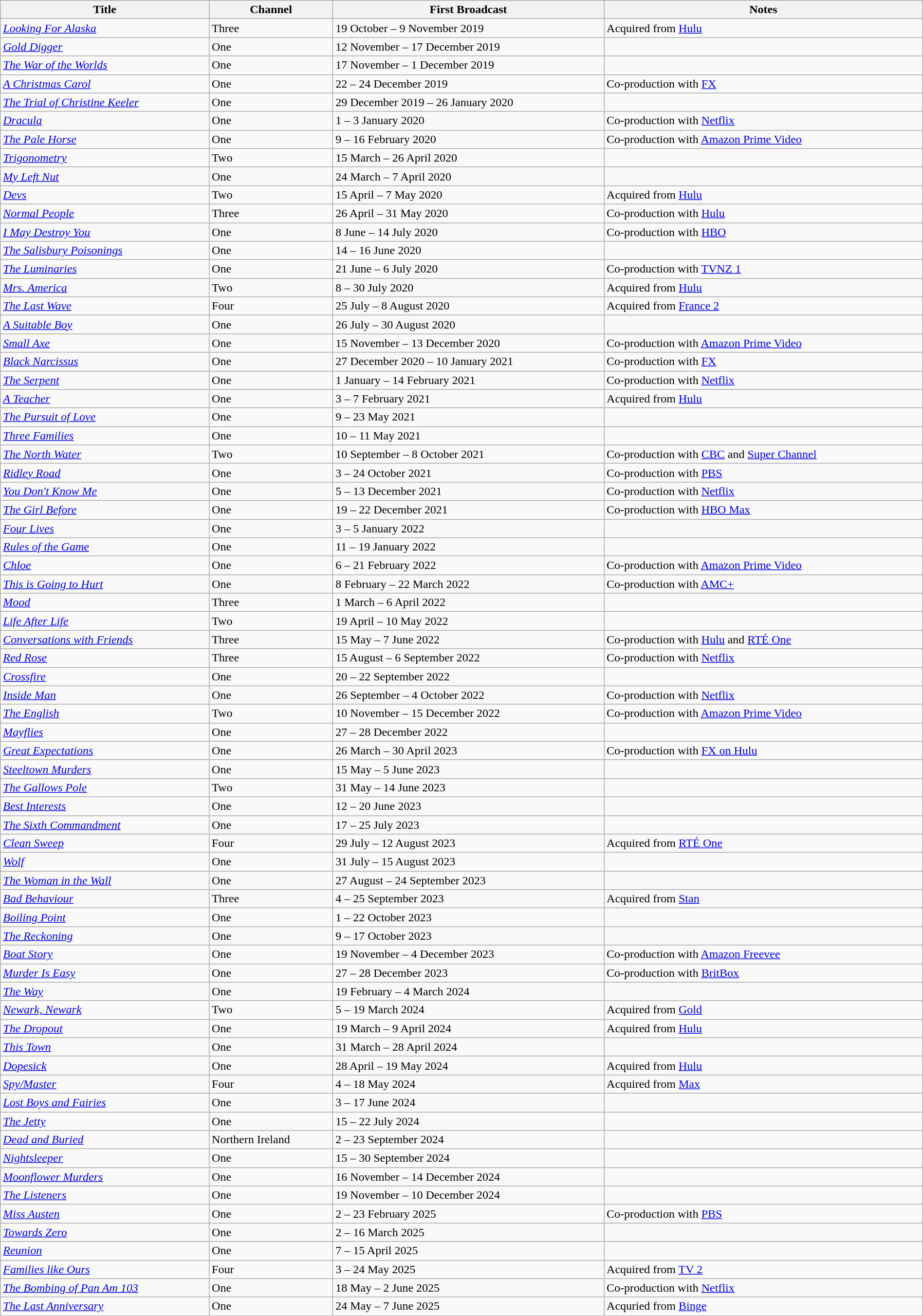<table class="wikitable plainrowheaders sortable" style="width:100%;">
<tr>
<th scope=col>Title</th>
<th scope=col>Channel</th>
<th scope=col>First Broadcast</th>
<th scope=col>Notes</th>
</tr>
<tr>
<td><em><a href='#'>Looking For Alaska</a></em></td>
<td>Three</td>
<td>19 October – 9 November 2019</td>
<td>Acquired from <a href='#'>Hulu</a></td>
</tr>
<tr>
<td><em><a href='#'>Gold Digger</a></em></td>
<td>One</td>
<td>12 November – 17 December 2019</td>
<td></td>
</tr>
<tr>
<td><em><a href='#'>The War of the Worlds</a></em></td>
<td>One</td>
<td>17 November – 1 December 2019</td>
<td></td>
</tr>
<tr>
<td><em><a href='#'>A Christmas Carol</a></em></td>
<td>One</td>
<td>22 – 24 December 2019</td>
<td>Co-production with <a href='#'>FX</a></td>
</tr>
<tr>
<td><em><a href='#'>The Trial of Christine Keeler</a></em></td>
<td>One</td>
<td>29 December 2019 – 26 January 2020</td>
<td></td>
</tr>
<tr>
<td><em><a href='#'>Dracula</a></em></td>
<td>One</td>
<td>1 – 3 January 2020</td>
<td>Co-production with <a href='#'>Netflix</a></td>
</tr>
<tr>
<td><em><a href='#'>The Pale Horse</a></em></td>
<td>One</td>
<td>9 – 16 February 2020</td>
<td>Co-production with <a href='#'>Amazon Prime Video</a></td>
</tr>
<tr>
<td><em><a href='#'>Trigonometry</a></em></td>
<td>Two</td>
<td>15 March – 26 April 2020</td>
<td></td>
</tr>
<tr>
<td><em><a href='#'>My Left Nut</a></em></td>
<td>One</td>
<td>24 March – 7 April 2020</td>
<td></td>
</tr>
<tr>
<td><em><a href='#'>Devs</a></em></td>
<td>Two</td>
<td>15 April – 7 May 2020</td>
<td>Acquired from <a href='#'>Hulu</a></td>
</tr>
<tr>
<td><em><a href='#'>Normal People</a></em></td>
<td>Three</td>
<td>26 April – 31 May 2020</td>
<td>Co-production with <a href='#'>Hulu</a></td>
</tr>
<tr>
<td><em><a href='#'>I May Destroy You</a></em></td>
<td>One</td>
<td>8 June – 14 July 2020</td>
<td>Co-production with <a href='#'>HBO</a></td>
</tr>
<tr>
<td><em><a href='#'>The Salisbury Poisonings</a></em></td>
<td>One</td>
<td>14 – 16 June 2020</td>
<td></td>
</tr>
<tr>
<td><em><a href='#'>The Luminaries</a></em></td>
<td>One</td>
<td>21 June – 6 July 2020</td>
<td>Co-production with <a href='#'>TVNZ 1</a></td>
</tr>
<tr>
<td><em><a href='#'>Mrs. America</a></em></td>
<td>Two</td>
<td>8 – 30 July 2020</td>
<td>Acquired from <a href='#'>Hulu</a></td>
</tr>
<tr>
<td><em><a href='#'>The Last Wave</a></em></td>
<td>Four</td>
<td>25 July – 8 August 2020</td>
<td>Acquired from <a href='#'>France 2</a></td>
</tr>
<tr>
<td><em><a href='#'>A Suitable Boy</a></em></td>
<td>One</td>
<td>26 July – 30 August 2020</td>
<td></td>
</tr>
<tr>
<td><em><a href='#'>Small Axe</a></em></td>
<td>One</td>
<td>15 November – 13 December 2020</td>
<td>Co-production with <a href='#'>Amazon Prime Video</a></td>
</tr>
<tr>
<td><em><a href='#'>Black Narcissus</a></em></td>
<td>One</td>
<td>27 December 2020 – 10 January 2021</td>
<td>Co-production with <a href='#'>FX</a></td>
</tr>
<tr>
<td><em><a href='#'>The Serpent</a></em></td>
<td>One</td>
<td>1 January – 14 February 2021</td>
<td>Co-production with <a href='#'>Netflix</a></td>
</tr>
<tr>
<td><em><a href='#'>A Teacher</a></em></td>
<td>One</td>
<td>3 – 7 February 2021</td>
<td>Acquired from <a href='#'>Hulu</a></td>
</tr>
<tr>
<td><em><a href='#'>The Pursuit of Love</a></em></td>
<td>One</td>
<td>9 – 23 May 2021</td>
<td></td>
</tr>
<tr>
<td><em><a href='#'>Three Families</a></em></td>
<td>One</td>
<td>10 – 11 May 2021</td>
<td></td>
</tr>
<tr>
<td><em><a href='#'>The North Water</a></em></td>
<td>Two</td>
<td>10 September – 8 October 2021</td>
<td>Co-production with <a href='#'>CBC</a> and <a href='#'>Super Channel</a></td>
</tr>
<tr>
<td><em><a href='#'>Ridley Road</a></em></td>
<td>One</td>
<td>3 – 24 October 2021</td>
<td>Co-production with <a href='#'>PBS</a></td>
</tr>
<tr>
<td><em><a href='#'>You Don't Know Me</a></em></td>
<td>One</td>
<td>5 – 13 December 2021</td>
<td>Co-production with <a href='#'>Netflix</a></td>
</tr>
<tr>
<td><em><a href='#'>The Girl Before</a></em></td>
<td>One</td>
<td>19 – 22 December 2021</td>
<td>Co-production with <a href='#'>HBO Max</a></td>
</tr>
<tr>
<td><em><a href='#'>Four Lives</a></em></td>
<td>One</td>
<td>3 – 5 January 2022</td>
<td></td>
</tr>
<tr>
<td><em><a href='#'>Rules of the Game</a></em></td>
<td>One</td>
<td>11 – 19 January 2022</td>
<td></td>
</tr>
<tr>
<td><em><a href='#'>Chloe</a></em></td>
<td>One</td>
<td>6 – 21 February 2022</td>
<td>Co-production with <a href='#'>Amazon Prime Video</a></td>
</tr>
<tr>
<td><em><a href='#'>This is Going to Hurt</a></em></td>
<td>One</td>
<td>8 February – 22 March 2022</td>
<td>Co-production with <a href='#'>AMC+</a></td>
</tr>
<tr>
<td><em><a href='#'>Mood</a></em></td>
<td>Three</td>
<td>1 March – 6 April 2022</td>
<td></td>
</tr>
<tr>
<td><em><a href='#'>Life After Life</a></em></td>
<td>Two</td>
<td>19 April – 10 May 2022</td>
<td></td>
</tr>
<tr>
<td><em><a href='#'>Conversations with Friends</a></em></td>
<td>Three</td>
<td>15 May – 7 June 2022</td>
<td>Co-production with <a href='#'>Hulu</a> and <a href='#'>RTÉ One</a></td>
</tr>
<tr>
<td><em><a href='#'>Red Rose</a></em></td>
<td>Three</td>
<td>15 August – 6 September 2022</td>
<td>Co-production with <a href='#'>Netflix</a></td>
</tr>
<tr>
<td><em><a href='#'>Crossfire</a></em></td>
<td>One</td>
<td>20 – 22 September 2022</td>
<td></td>
</tr>
<tr>
<td><em><a href='#'>Inside Man</a></em></td>
<td>One</td>
<td>26 September – 4 October 2022</td>
<td>Co-production with <a href='#'>Netflix</a></td>
</tr>
<tr>
<td><em><a href='#'>The English</a></em></td>
<td>Two</td>
<td>10 November – 15 December 2022</td>
<td>Co-production with <a href='#'>Amazon Prime Video</a></td>
</tr>
<tr>
<td><em><a href='#'>Mayflies</a></em></td>
<td>One</td>
<td>27 – 28 December 2022</td>
<td></td>
</tr>
<tr>
<td><em><a href='#'>Great Expectations</a></em></td>
<td>One</td>
<td>26 March – 30 April 2023</td>
<td>Co-production with <a href='#'>FX on Hulu</a></td>
</tr>
<tr>
<td><em><a href='#'>Steeltown Murders</a></em></td>
<td>One</td>
<td>15 May – 5 June 2023</td>
<td></td>
</tr>
<tr>
<td><em><a href='#'>The Gallows Pole</a></em></td>
<td>Two</td>
<td>31 May – 14 June 2023</td>
<td></td>
</tr>
<tr>
<td><em><a href='#'>Best Interests</a></em></td>
<td>One</td>
<td>12 – 20 June 2023</td>
<td></td>
</tr>
<tr>
<td><em><a href='#'>The Sixth Commandment</a></em></td>
<td>One</td>
<td>17 – 25 July 2023</td>
<td></td>
</tr>
<tr>
<td><em><a href='#'>Clean Sweep</a></em></td>
<td>Four</td>
<td>29 July – 12 August 2023</td>
<td>Acquired from <a href='#'>RTÉ One</a></td>
</tr>
<tr>
<td><em><a href='#'>Wolf</a></em></td>
<td>One</td>
<td>31 July – 15 August 2023</td>
<td></td>
</tr>
<tr>
<td><em><a href='#'>The Woman in the Wall</a></em></td>
<td>One</td>
<td>27 August – 24 September 2023</td>
<td></td>
</tr>
<tr>
<td><em><a href='#'>Bad Behaviour</a></em></td>
<td>Three</td>
<td>4 – 25 September 2023</td>
<td>Acquired from <a href='#'>Stan</a></td>
</tr>
<tr>
<td><em><a href='#'>Boiling Point</a></em></td>
<td>One</td>
<td>1 – 22 October 2023</td>
<td></td>
</tr>
<tr>
<td><em><a href='#'>The Reckoning</a></em></td>
<td>One</td>
<td>9 – 17 October 2023</td>
<td></td>
</tr>
<tr>
<td><em><a href='#'>Boat Story</a></em></td>
<td>One</td>
<td>19 November – 4 December 2023</td>
<td>Co-production with <a href='#'>Amazon Freevee</a></td>
</tr>
<tr>
<td><em><a href='#'>Murder Is Easy</a></em></td>
<td>One</td>
<td>27 – 28 December 2023</td>
<td>Co-production with <a href='#'>BritBox</a></td>
</tr>
<tr>
<td><em><a href='#'>The Way</a></em></td>
<td>One</td>
<td>19 February – 4 March 2024</td>
<td></td>
</tr>
<tr>
<td><em><a href='#'>Newark, Newark</a></em></td>
<td>Two</td>
<td>5 – 19 March 2024</td>
<td>Acquired from <a href='#'>Gold</a></td>
</tr>
<tr>
<td><em><a href='#'>The Dropout</a></em></td>
<td>One</td>
<td>19 March – 9 April 2024</td>
<td>Acquired from <a href='#'>Hulu</a></td>
</tr>
<tr>
<td><em><a href='#'>This Town</a></em></td>
<td>One</td>
<td>31 March – 28 April 2024</td>
<td></td>
</tr>
<tr>
<td><em><a href='#'>Dopesick</a></em></td>
<td>One</td>
<td>28 April – 19 May 2024</td>
<td>Acquired from <a href='#'>Hulu</a></td>
</tr>
<tr>
<td><em><a href='#'>Spy/Master</a></em></td>
<td>Four</td>
<td>4 – 18 May 2024</td>
<td>Acquired from <a href='#'>Max</a></td>
</tr>
<tr>
<td><em><a href='#'>Lost Boys and Fairies</a></em></td>
<td>One</td>
<td>3 – 17 June 2024</td>
<td></td>
</tr>
<tr>
<td><em><a href='#'>The Jetty</a></em></td>
<td>One</td>
<td>15 – 22 July 2024</td>
<td></td>
</tr>
<tr>
<td><em><a href='#'>Dead and Buried</a></em></td>
<td>Northern Ireland</td>
<td>2 – 23 September 2024</td>
<td></td>
</tr>
<tr>
<td><em><a href='#'>Nightsleeper</a></em></td>
<td>One</td>
<td>15 – 30 September 2024</td>
<td></td>
</tr>
<tr>
<td><em><a href='#'>Moonflower Murders</a></em></td>
<td>One</td>
<td>16 November – 14 December 2024</td>
<td></td>
</tr>
<tr>
<td><em><a href='#'>The Listeners</a></em></td>
<td>One</td>
<td>19 November – 10 December 2024</td>
<td></td>
</tr>
<tr>
<td><em><a href='#'>Miss Austen</a></em></td>
<td>One</td>
<td>2 – 23 February 2025</td>
<td>Co-production with <a href='#'>PBS</a></td>
</tr>
<tr>
<td><em><a href='#'>Towards Zero</a></em></td>
<td>One</td>
<td>2 – 16 March 2025</td>
<td></td>
</tr>
<tr>
<td><em><a href='#'>Reunion</a></em></td>
<td>One</td>
<td>7 – 15 April 2025</td>
<td></td>
</tr>
<tr>
<td><em><a href='#'>Families like Ours</a></em></td>
<td>Four</td>
<td>3 – 24 May 2025</td>
<td>Acquired from <a href='#'>TV 2</a></td>
</tr>
<tr>
<td><em><a href='#'>The Bombing of Pan Am 103</a></em></td>
<td>One</td>
<td>18 May – 2 June 2025</td>
<td>Co-production with <a href='#'>Netflix</a></td>
</tr>
<tr>
<td><em><a href='#'>The Last Anniversary</a></em></td>
<td>One</td>
<td>24 May – 7 June 2025</td>
<td>Acquried from <a href='#'>Binge</a></td>
</tr>
<tr>
</tr>
</table>
